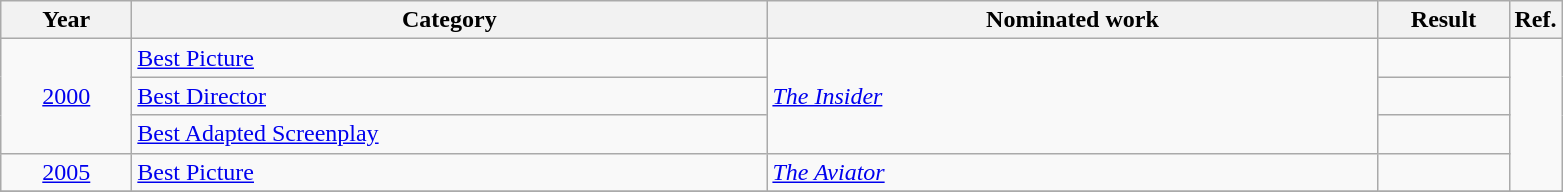<table class=wikitable>
<tr>
<th scope="col" style="width:5em;">Year</th>
<th scope="col" style="width:26em;">Category</th>
<th scope="col" style="width:25em;">Nominated work</th>
<th scope="col" style="width:5em;">Result</th>
<th>Ref.</th>
</tr>
<tr>
<td style="text-align:center;", rowspan=3><a href='#'>2000</a></td>
<td><a href='#'>Best Picture</a></td>
<td rowspan=3><em><a href='#'>The Insider</a></em></td>
<td></td>
<td rowspan=4></td>
</tr>
<tr>
<td><a href='#'>Best Director</a></td>
<td></td>
</tr>
<tr>
<td><a href='#'>Best Adapted Screenplay</a></td>
<td></td>
</tr>
<tr>
<td style="text-align:center;"><a href='#'>2005</a></td>
<td><a href='#'>Best Picture</a></td>
<td><em><a href='#'>The Aviator</a></em></td>
<td></td>
</tr>
<tr>
</tr>
</table>
